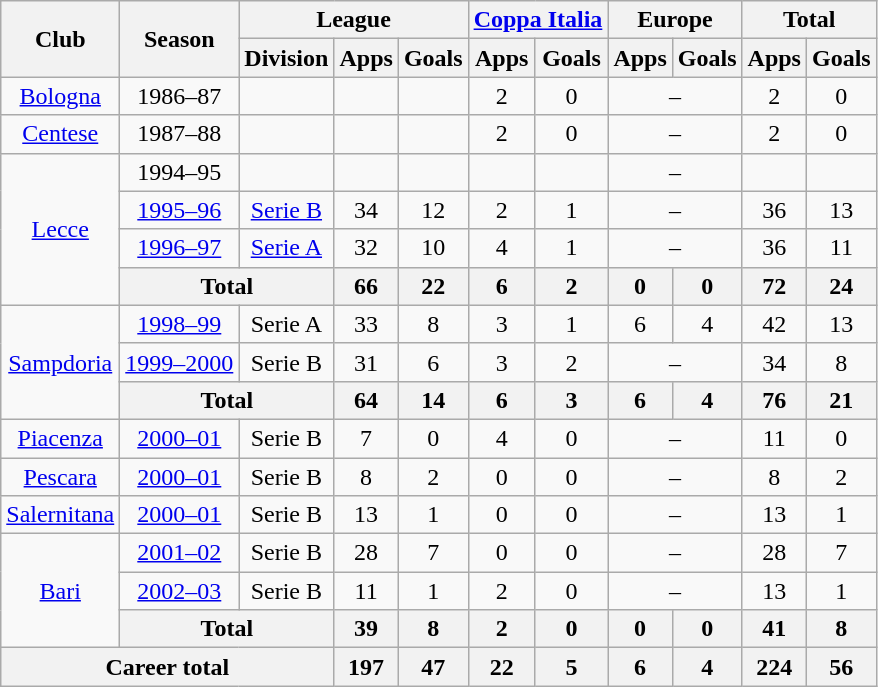<table class="wikitable" style="text-align:center">
<tr>
<th rowspan="2">Club</th>
<th rowspan="2">Season</th>
<th colspan="3">League</th>
<th colspan="2"><a href='#'>Coppa Italia</a></th>
<th colspan="2">Europe</th>
<th colspan="2">Total</th>
</tr>
<tr>
<th>Division</th>
<th>Apps</th>
<th>Goals</th>
<th>Apps</th>
<th>Goals</th>
<th>Apps</th>
<th>Goals</th>
<th>Apps</th>
<th>Goals</th>
</tr>
<tr>
<td><a href='#'>Bologna</a></td>
<td>1986–87</td>
<td></td>
<td></td>
<td></td>
<td>2</td>
<td>0</td>
<td colspan="2">–</td>
<td>2</td>
<td>0</td>
</tr>
<tr>
<td><a href='#'>Centese</a></td>
<td>1987–88</td>
<td></td>
<td></td>
<td></td>
<td>2</td>
<td>0</td>
<td colspan="2">–</td>
<td>2</td>
<td>0</td>
</tr>
<tr>
<td rowspan="4"><a href='#'>Lecce</a></td>
<td>1994–95</td>
<td></td>
<td></td>
<td></td>
<td></td>
<td></td>
<td colspan="2">–</td>
<td></td>
<td></td>
</tr>
<tr>
<td><a href='#'>1995–96</a></td>
<td><a href='#'>Serie B</a></td>
<td>34</td>
<td>12</td>
<td>2</td>
<td>1</td>
<td colspan="2">–</td>
<td>36</td>
<td>13</td>
</tr>
<tr>
<td><a href='#'>1996–97</a></td>
<td><a href='#'>Serie A</a></td>
<td>32</td>
<td>10</td>
<td>4</td>
<td>1</td>
<td colspan="2">–</td>
<td>36</td>
<td>11</td>
</tr>
<tr>
<th colspan="2">Total</th>
<th>66</th>
<th>22</th>
<th>6</th>
<th>2</th>
<th>0</th>
<th>0</th>
<th>72</th>
<th>24</th>
</tr>
<tr>
<td rowspan="3"><a href='#'>Sampdoria</a></td>
<td><a href='#'>1998–99</a></td>
<td>Serie A</td>
<td>33</td>
<td>8</td>
<td>3</td>
<td>1</td>
<td>6</td>
<td>4</td>
<td>42</td>
<td>13</td>
</tr>
<tr>
<td><a href='#'>1999–2000</a></td>
<td>Serie B</td>
<td>31</td>
<td>6</td>
<td>3</td>
<td>2</td>
<td colspan="2">–</td>
<td>34</td>
<td>8</td>
</tr>
<tr>
<th colspan="2">Total</th>
<th>64</th>
<th>14</th>
<th>6</th>
<th>3</th>
<th>6</th>
<th>4</th>
<th>76</th>
<th>21</th>
</tr>
<tr>
<td><a href='#'>Piacenza</a></td>
<td><a href='#'>2000–01</a></td>
<td>Serie B</td>
<td>7</td>
<td>0</td>
<td>4</td>
<td>0</td>
<td colspan="2">–</td>
<td>11</td>
<td>0</td>
</tr>
<tr>
<td><a href='#'>Pescara</a></td>
<td><a href='#'>2000–01</a></td>
<td>Serie B</td>
<td>8</td>
<td>2</td>
<td>0</td>
<td>0</td>
<td colspan="2">–</td>
<td>8</td>
<td>2</td>
</tr>
<tr>
<td><a href='#'>Salernitana</a></td>
<td><a href='#'>2000–01</a></td>
<td>Serie B</td>
<td>13</td>
<td>1</td>
<td>0</td>
<td>0</td>
<td colspan="2">–</td>
<td>13</td>
<td>1</td>
</tr>
<tr>
<td rowspan="3"><a href='#'>Bari</a></td>
<td><a href='#'>2001–02</a></td>
<td>Serie B</td>
<td>28</td>
<td>7</td>
<td>0</td>
<td>0</td>
<td colspan="2">–</td>
<td>28</td>
<td>7</td>
</tr>
<tr>
<td><a href='#'>2002–03</a></td>
<td>Serie B</td>
<td>11</td>
<td>1</td>
<td>2</td>
<td>0</td>
<td colspan="2">–</td>
<td>13</td>
<td>1</td>
</tr>
<tr>
<th colspan="2">Total</th>
<th>39</th>
<th>8</th>
<th>2</th>
<th>0</th>
<th>0</th>
<th>0</th>
<th>41</th>
<th>8</th>
</tr>
<tr>
<th colspan="3">Career total</th>
<th>197</th>
<th>47</th>
<th>22</th>
<th>5</th>
<th>6</th>
<th>4</th>
<th>224</th>
<th>56</th>
</tr>
</table>
